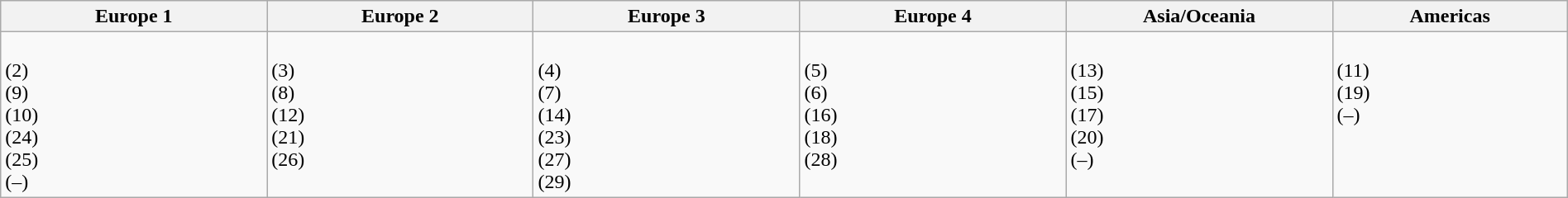<table class="wikitable" style="width:100%;">
<tr>
<th width=17%>Europe 1</th>
<th width=17%>Europe 2</th>
<th width=17%>Europe 3</th>
<th width=17%>Europe 4</th>
<th width=17%>Asia/Oceania</th>
<th width=17%>Americas</th>
</tr>
<tr>
<td valign=top><br> (2)<br>
 (9)<br>
 (10)<br>
 (24)<br>
 (25)<br>
 (–)</td>
<td valign=top><br> (3)<br>
 (8)<br>
 (12)<br>
 (21)<br>
 (26)</td>
<td valign=top><br> (4)<br>
 (7)<br>
 (14)<br>
 (23)<br>
 (27)<br>
 (29)</td>
<td valign=top><br> (5)<br>
 (6)<br>
 (16)<br>
 (18)<br>
 (28)</td>
<td valign=top><br> (13)<br>
 (15)<br>
 (17)<br>
 (20)<br>
 (–)</td>
<td valign=top><br> (11)<br>
 (19)<br>
 (–)</td>
</tr>
</table>
